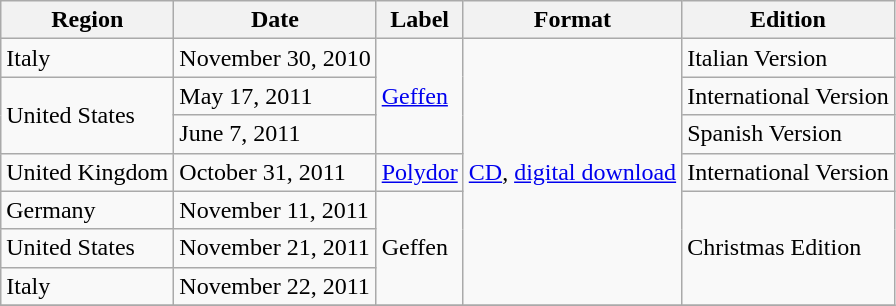<table class="wikitable">
<tr>
<th>Region</th>
<th>Date</th>
<th>Label</th>
<th>Format</th>
<th>Edition</th>
</tr>
<tr>
<td>Italy</td>
<td>November 30, 2010</td>
<td rowspan="3"><a href='#'>Geffen</a></td>
<td rowspan="7"><a href='#'>CD</a>, <a href='#'>digital download</a></td>
<td>Italian Version</td>
</tr>
<tr>
<td rowspan="2">United States</td>
<td>May 17, 2011</td>
<td>International Version</td>
</tr>
<tr>
<td>June 7, 2011</td>
<td>Spanish Version</td>
</tr>
<tr>
<td>United Kingdom</td>
<td>October 31, 2011</td>
<td><a href='#'>Polydor</a></td>
<td>International Version</td>
</tr>
<tr>
<td>Germany</td>
<td>November 11, 2011</td>
<td rowspan="3">Geffen</td>
<td rowspan="3">Christmas Edition</td>
</tr>
<tr>
<td>United States</td>
<td>November 21, 2011</td>
</tr>
<tr>
<td>Italy</td>
<td>November 22, 2011</td>
</tr>
<tr>
</tr>
</table>
